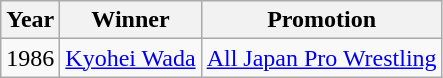<table class="wikitable sortable" style="text-align: center">
<tr>
<th>Year</th>
<th>Winner</th>
<th>Promotion</th>
</tr>
<tr>
<td>1986</td>
<td><a href='#'>Kyohei Wada</a></td>
<td><a href='#'>All Japan Pro Wrestling</a></td>
</tr>
</table>
